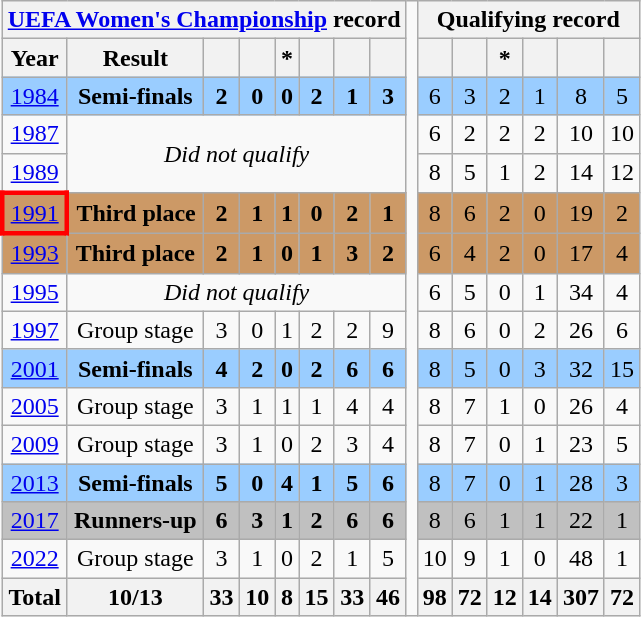<table class="wikitable" style="text-align: center;">
<tr>
<th colspan=8><a href='#'>UEFA Women's Championship</a> record</th>
<td rowspan=16></td>
<th colspan=6>Qualifying record</th>
</tr>
<tr>
<th>Year</th>
<th>Result</th>
<th></th>
<th></th>
<th>*</th>
<th></th>
<th></th>
<th></th>
<th></th>
<th></th>
<th>*</th>
<th></th>
<th></th>
<th></th>
</tr>
<tr style="background:#9acdff">
<td><a href='#'>1984</a></td>
<td><strong>Semi-finals</strong></td>
<td><strong>2</strong></td>
<td><strong>0</strong></td>
<td><strong>0</strong></td>
<td><strong>2</strong></td>
<td><strong>1</strong></td>
<td><strong>3</strong></td>
<td>6</td>
<td>3</td>
<td>2</td>
<td>1</td>
<td>8</td>
<td>5</td>
</tr>
<tr>
<td> <a href='#'>1987</a></td>
<td colspan=7 rowspan=2><em>Did not qualify</em></td>
<td>6</td>
<td>2</td>
<td>2</td>
<td>2</td>
<td>10</td>
<td>10</td>
</tr>
<tr>
<td> <a href='#'>1989</a></td>
<td>8</td>
<td>5</td>
<td>1</td>
<td>2</td>
<td>14</td>
<td>12</td>
</tr>
<tr style="background:#cc9966;">
<td style="border: 3px solid red"> <a href='#'>1991</a></td>
<td><strong>Third place</strong></td>
<td><strong>2</strong></td>
<td><strong>1</strong></td>
<td><strong>1</strong></td>
<td><strong>0</strong></td>
<td><strong>2</strong></td>
<td><strong>1</strong></td>
<td>8</td>
<td>6</td>
<td>2</td>
<td>0</td>
<td>19</td>
<td>2</td>
</tr>
<tr style="background:#cc9966;">
<td> <a href='#'>1993</a></td>
<td><strong>Third place</strong></td>
<td><strong>2</strong></td>
<td><strong>1</strong></td>
<td><strong>0</strong></td>
<td><strong>1</strong></td>
<td><strong>3</strong></td>
<td><strong>2</strong></td>
<td>6</td>
<td>4</td>
<td>2</td>
<td>0</td>
<td>17</td>
<td>4</td>
</tr>
<tr>
<td>    <a href='#'>1995</a></td>
<td colspan=7><em>Did not qualify</em></td>
<td>6</td>
<td>5</td>
<td>0</td>
<td>1</td>
<td>34</td>
<td>4</td>
</tr>
<tr>
<td>  <a href='#'>1997</a></td>
<td>Group stage</td>
<td>3</td>
<td>0</td>
<td>1</td>
<td>2</td>
<td>2</td>
<td>9</td>
<td>8</td>
<td>6</td>
<td>0</td>
<td>2</td>
<td>26</td>
<td>6</td>
</tr>
<tr style="background:#9acdff">
<td> <a href='#'>2001</a></td>
<td><strong>Semi-finals</strong></td>
<td><strong>4</strong></td>
<td><strong>2</strong></td>
<td><strong>0</strong></td>
<td><strong>2</strong></td>
<td><strong>6</strong></td>
<td><strong>6</strong></td>
<td>8</td>
<td>5</td>
<td>0</td>
<td>3</td>
<td>32</td>
<td>15</td>
</tr>
<tr>
<td> <a href='#'>2005</a></td>
<td>Group stage</td>
<td>3</td>
<td>1</td>
<td>1</td>
<td>1</td>
<td>4</td>
<td>4</td>
<td>8</td>
<td>7</td>
<td>1</td>
<td>0</td>
<td>26</td>
<td>4</td>
</tr>
<tr>
<td> <a href='#'>2009</a></td>
<td>Group stage</td>
<td>3</td>
<td>1</td>
<td>0</td>
<td>2</td>
<td>3</td>
<td>4</td>
<td>8</td>
<td>7</td>
<td>0</td>
<td>1</td>
<td>23</td>
<td>5</td>
</tr>
<tr style="background:#9acdff">
<td> <a href='#'>2013</a></td>
<td><strong>Semi-finals</strong></td>
<td><strong>5</strong></td>
<td><strong>0</strong></td>
<td><strong>4</strong></td>
<td><strong>1</strong></td>
<td><strong>5</strong></td>
<td><strong>6</strong></td>
<td>8</td>
<td>7</td>
<td>0</td>
<td>1</td>
<td>28</td>
<td>3</td>
</tr>
<tr style="background:silver;">
<td> <a href='#'>2017</a></td>
<td><strong>Runners-up</strong></td>
<td><strong>6</strong></td>
<td><strong>3</strong></td>
<td><strong>1</strong></td>
<td><strong>2</strong></td>
<td><strong>6</strong></td>
<td><strong>6</strong></td>
<td>8</td>
<td>6</td>
<td>1</td>
<td>1</td>
<td>22</td>
<td>1</td>
</tr>
<tr>
<td> <a href='#'>2022</a></td>
<td>Group stage</td>
<td>3</td>
<td>1</td>
<td>0</td>
<td>2</td>
<td>1</td>
<td>5</td>
<td>10</td>
<td>9</td>
<td>1</td>
<td>0</td>
<td>48</td>
<td>1</td>
</tr>
<tr>
<th>Total</th>
<th>10/13</th>
<th>33</th>
<th>10</th>
<th>8</th>
<th>15</th>
<th>33</th>
<th>46</th>
<th>98</th>
<th>72</th>
<th>12</th>
<th>14</th>
<th>307</th>
<th>72</th>
</tr>
</table>
